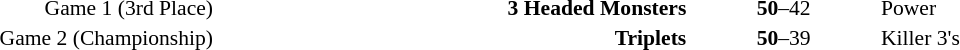<table style="width:100%;" cellspacing="1">
<tr>
<th width=15%></th>
<th width=25%></th>
<th width=10%></th>
<th width=25%></th>
</tr>
<tr style=font-size:90%>
<td align=right>Game 1 (3rd Place)</td>
<td align=right><strong>3 Headed Monsters</strong></td>
<td align=center><strong>50</strong>–42</td>
<td>Power</td>
<td></td>
</tr>
<tr style=font-size:90%>
<td align=right>Game 2 (Championship)</td>
<td align=right><strong>Triplets</strong></td>
<td align=center><strong>50</strong>–39</td>
<td>Killer 3's</td>
<td></td>
</tr>
</table>
